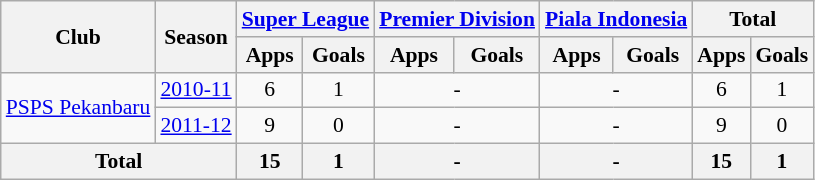<table class="wikitable" style="font-size:90%; text-align:center;">
<tr>
<th rowspan="2">Club</th>
<th rowspan="2">Season</th>
<th colspan="2"><a href='#'>Super League</a></th>
<th colspan="2"><a href='#'>Premier Division</a></th>
<th colspan="2"><a href='#'>Piala Indonesia</a></th>
<th colspan="2">Total</th>
</tr>
<tr>
<th>Apps</th>
<th>Goals</th>
<th>Apps</th>
<th>Goals</th>
<th>Apps</th>
<th>Goals</th>
<th>Apps</th>
<th>Goals</th>
</tr>
<tr>
<td rowspan="2"><a href='#'>PSPS Pekanbaru</a></td>
<td><a href='#'>2010-11</a></td>
<td>6</td>
<td>1</td>
<td colspan="2">-</td>
<td colspan="2">-</td>
<td>6</td>
<td>1</td>
</tr>
<tr>
<td><a href='#'>2011-12</a></td>
<td>9</td>
<td>0</td>
<td colspan="2">-</td>
<td colspan="2">-</td>
<td>9</td>
<td>0</td>
</tr>
<tr>
<th colspan="2">Total</th>
<th>15</th>
<th>1</th>
<th colspan="2">-</th>
<th colspan="2">-</th>
<th>15</th>
<th>1</th>
</tr>
</table>
